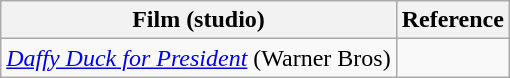<table class="wikitable">
<tr>
<th>Film (studio)</th>
<th>Reference</th>
</tr>
<tr>
<td><em><a href='#'>Daffy Duck for President</a></em> (Warner Bros)</td>
<td></td>
</tr>
</table>
